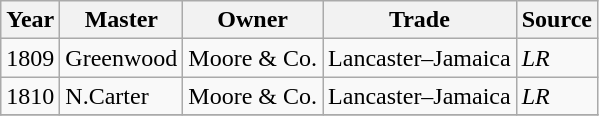<table class=" wikitable">
<tr>
<th>Year</th>
<th>Master</th>
<th>Owner</th>
<th>Trade</th>
<th>Source</th>
</tr>
<tr>
<td>1809</td>
<td>Greenwood</td>
<td>Moore & Co.</td>
<td>Lancaster–Jamaica</td>
<td><em>LR</em></td>
</tr>
<tr>
<td>1810</td>
<td>N.Carter</td>
<td>Moore & Co.</td>
<td>Lancaster–Jamaica</td>
<td><em>LR</em></td>
</tr>
<tr>
</tr>
</table>
